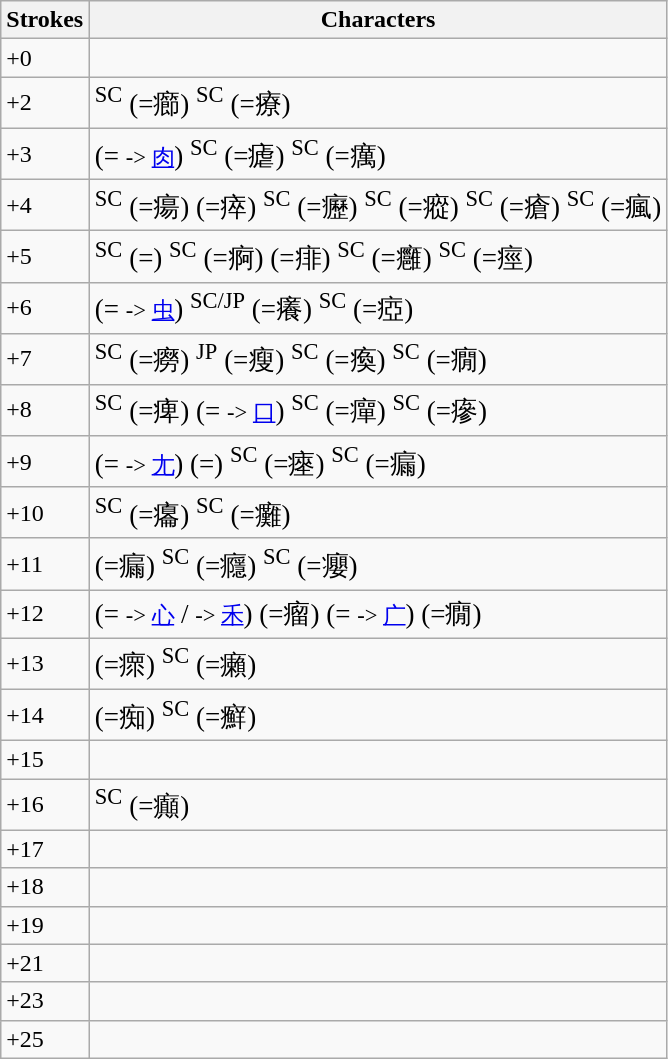<table class="wikitable">
<tr>
<th>Strokes</th>
<th>Characters</th>
</tr>
<tr>
<td>+0</td>
<td style="font-size: large;"></td>
</tr>
<tr>
<td>+2</td>
<td style="font-size: large;">   <sup>SC</sup> (=癤) <sup>SC</sup> (=療)</td>
</tr>
<tr>
<td>+3</td>
<td style="font-size: large;"> (= <small>-> <a href='#'>肉</a></small>)       <sup>SC</sup> (=瘧) <sup>SC</sup> (=癘)</td>
</tr>
<tr>
<td>+4</td>
<td style="font-size: large;"><sup>SC</sup> (=瘍)         (=瘁)   <sup>SC</sup> (=癧) <sup>SC</sup> (=瘲) <sup>SC</sup> (=瘡) <sup>SC</sup> (=瘋) </td>
</tr>
<tr>
<td>+5</td>
<td style="font-size: large;"> <sup>SC</sup> (=)   <sup>SC</sup> (=痾)           (=痱)         <sup>SC</sup> (=癰) <sup>SC</sup> (=痙)</td>
</tr>
<tr>
<td>+6</td>
<td style="font-size: large;">       (= <small>-> <a href='#'>虫</a></small>)  <sup>SC/JP</sup> (=癢)    <sup>SC</sup> (=瘂)</td>
</tr>
<tr>
<td>+7</td>
<td style="font-size: large;">                 <sup>SC</sup> (=癆) <sup>JP</sup> (=瘦) <sup>SC</sup> (=瘓) <sup>SC</sup> (=癇)</td>
</tr>
<tr>
<td>+8</td>
<td style="font-size: large;">             <sup>SC</sup> (=痺)          (= <small>-> <a href='#'>口</a></small>)   <sup>SC</sup> (=癉) <sup>SC</sup> (=瘮)</td>
</tr>
<tr>
<td>+9</td>
<td style="font-size: large;"> (= <small>-> <a href='#'>尢</a></small>)   (=)              <sup>SC</sup> (=瘞) <sup>SC</sup> (=瘺)  </td>
</tr>
<tr>
<td>+10</td>
<td style="font-size: large;">               <sup>SC</sup> (=癟) <sup>SC</sup> (=癱)</td>
</tr>
<tr>
<td>+11</td>
<td style="font-size: large;">                (=瘺)   <sup>SC</sup> (=癮) <sup>SC</sup> (=癭) </td>
</tr>
<tr>
<td>+12</td>
<td style="font-size: large;">     (= <small>-> <a href='#'>心</a></small> /  <small>-> <a href='#'>禾</a></small>)  (=瘤)    (= <small>-> <a href='#'>广</a></small>)      (=癇)</td>
</tr>
<tr>
<td>+13</td>
<td style="font-size: large;"> (=瘝)               <sup>SC</sup> (=癩)</td>
</tr>
<tr>
<td>+14</td>
<td style="font-size: large;">   (=痴) <sup>SC</sup> (=癬)</td>
</tr>
<tr>
<td>+15</td>
<td style="font-size: large;">   </td>
</tr>
<tr>
<td>+16</td>
<td style="font-size: large;">    <sup>SC</sup> (=癲)</td>
</tr>
<tr>
<td>+17</td>
<td style="font-size: large;">  </td>
</tr>
<tr>
<td>+18</td>
<td style="font-size: large;"> </td>
</tr>
<tr>
<td>+19</td>
<td style="font-size: large;"> </td>
</tr>
<tr>
<td>+21</td>
<td style="font-size: large;"></td>
</tr>
<tr>
<td>+23</td>
<td style="font-size: large;"></td>
</tr>
<tr>
<td>+25</td>
<td style="font-size: large;"></td>
</tr>
</table>
